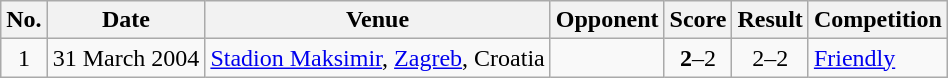<table class="wikitable sortable">
<tr>
<th scope=col>No.</th>
<th scope=col>Date</th>
<th scope=col>Venue</th>
<th scope=col>Opponent</th>
<th scope=col>Score</th>
<th scope=col>Result</th>
<th scope=col>Competition</th>
</tr>
<tr>
<td align=center>1</td>
<td>31 March 2004</td>
<td><a href='#'>Stadion Maksimir</a>, <a href='#'>Zagreb</a>, Croatia</td>
<td></td>
<td align=center><strong>2</strong>–2</td>
<td align=center>2–2</td>
<td><a href='#'>Friendly</a></td>
</tr>
</table>
